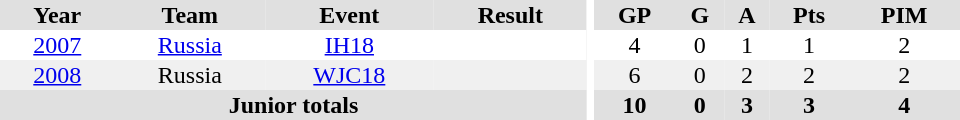<table border="0" cellpadding="1" cellspacing="0" ID="Table3" style="text-align:center; width:40em">
<tr ALIGN="center" bgcolor="#e0e0e0">
<th>Year</th>
<th>Team</th>
<th>Event</th>
<th>Result</th>
<th rowspan="99" bgcolor="#ffffff"></th>
<th>GP</th>
<th>G</th>
<th>A</th>
<th>Pts</th>
<th>PIM</th>
</tr>
<tr>
<td><a href='#'>2007</a></td>
<td><a href='#'>Russia</a></td>
<td><a href='#'>IH18</a></td>
<td></td>
<td>4</td>
<td>0</td>
<td>1</td>
<td>1</td>
<td>2</td>
</tr>
<tr bgcolor="#f0f0f0">
<td><a href='#'>2008</a></td>
<td>Russia</td>
<td><a href='#'>WJC18</a></td>
<td></td>
<td>6</td>
<td>0</td>
<td>2</td>
<td>2</td>
<td>2</td>
</tr>
<tr bgcolor="#e0e0e0">
<th colspan="4">Junior totals</th>
<th>10</th>
<th>0</th>
<th>3</th>
<th>3</th>
<th>4</th>
</tr>
</table>
